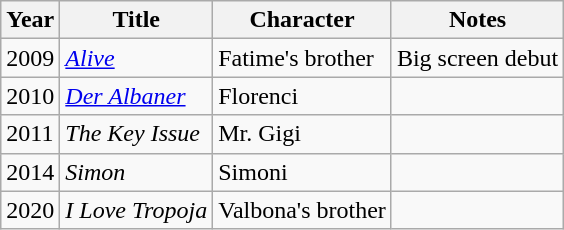<table class="wikitable sortable">
<tr>
<th>Year</th>
<th>Title</th>
<th>Character</th>
<th class="unsortable">Notes</th>
</tr>
<tr>
<td>2009</td>
<td><em><a href='#'>Alive</a></em></td>
<td>Fatime's brother</td>
<td>Big screen debut</td>
</tr>
<tr>
<td>2010</td>
<td><em><a href='#'>Der Albaner</a></em></td>
<td>Florenci</td>
<td></td>
</tr>
<tr>
<td>2011</td>
<td><em>The Key Issue</em></td>
<td>Mr. Gigi</td>
<td></td>
</tr>
<tr>
<td>2014</td>
<td><em>Simon</em></td>
<td>Simoni</td>
<td></td>
</tr>
<tr>
<td>2020</td>
<td><em>I Love Tropoja</em></td>
<td>Valbona's brother</td>
<td></td>
</tr>
</table>
